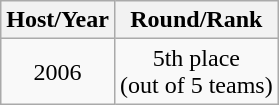<table class="wikitable" style="text-align: center;">
<tr>
<th>Host/Year</th>
<th>Round/Rank</th>
</tr>
<tr>
<td> 2006</td>
<td>5th place<br>(out of 5 teams)</td>
</tr>
</table>
